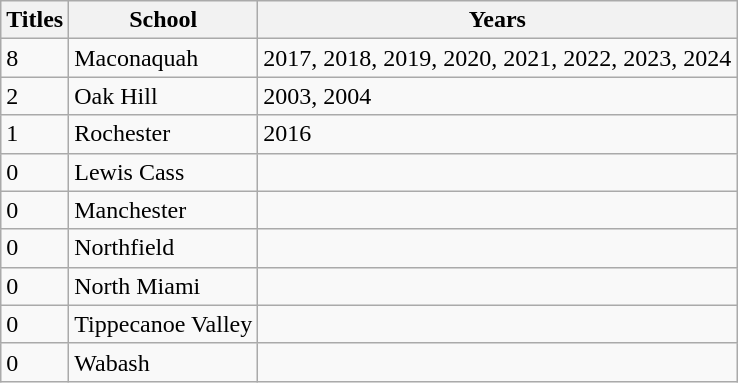<table class="wikitable">
<tr>
<th>Titles</th>
<th>School</th>
<th>Years</th>
</tr>
<tr>
<td>8</td>
<td>Maconaquah</td>
<td>2017, 2018, 2019, 2020, 2021, 2022, 2023, 2024</td>
</tr>
<tr>
<td>2</td>
<td>Oak Hill</td>
<td>2003, 2004</td>
</tr>
<tr>
<td>1</td>
<td>Rochester</td>
<td>2016</td>
</tr>
<tr>
<td>0</td>
<td>Lewis Cass</td>
<td></td>
</tr>
<tr>
<td>0</td>
<td>Manchester</td>
<td></td>
</tr>
<tr>
<td>0</td>
<td>Northfield</td>
<td></td>
</tr>
<tr>
<td>0</td>
<td>North Miami</td>
<td></td>
</tr>
<tr>
<td>0</td>
<td>Tippecanoe Valley</td>
<td></td>
</tr>
<tr>
<td>0</td>
<td>Wabash</td>
<td></td>
</tr>
</table>
